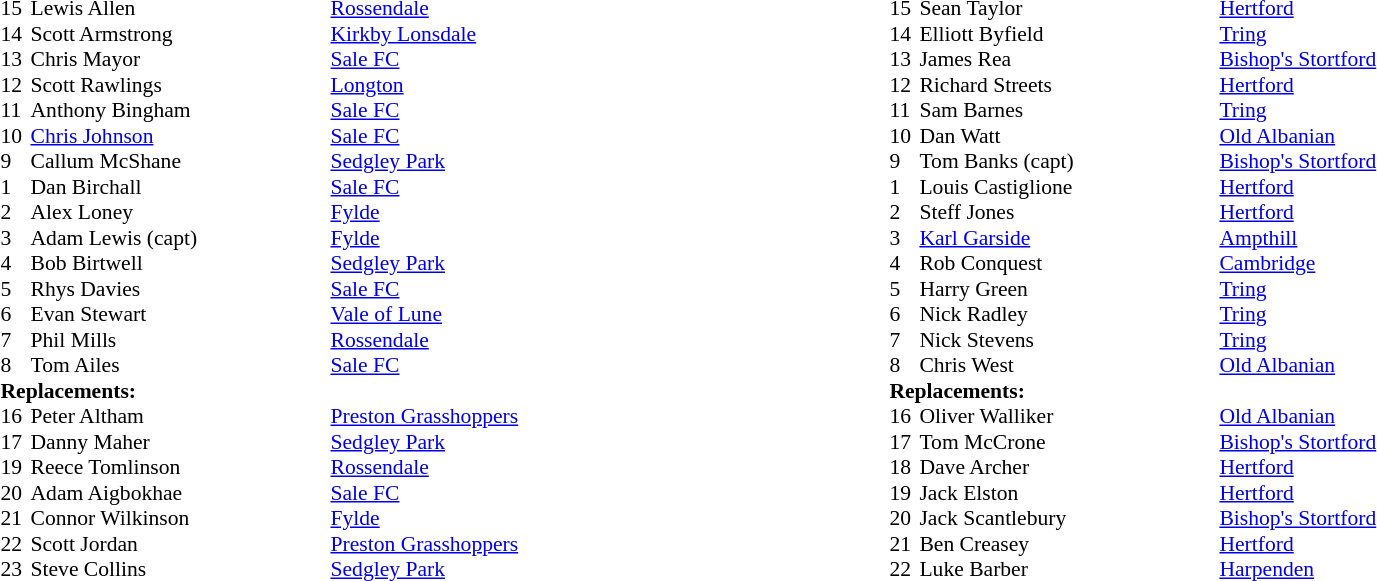<table width="80%">
<tr>
<td valign="top" width="50%"><br><table style="font-size: 90%" cellspacing="0" cellpadding="0">
<tr>
<th width="20"></th>
<th width="200"></th>
</tr>
<tr>
<td>15</td>
<td>Lewis Allen</td>
<td><a href='#'>Rossendale</a></td>
</tr>
<tr>
<td>14</td>
<td>Scott Armstrong</td>
<td><a href='#'>Kirkby Lonsdale</a></td>
</tr>
<tr>
<td>13</td>
<td>Chris Mayor</td>
<td><a href='#'>Sale FC</a></td>
</tr>
<tr>
<td>12</td>
<td>Scott Rawlings</td>
<td><a href='#'>Longton</a></td>
</tr>
<tr>
<td>11</td>
<td>Anthony Bingham</td>
<td><a href='#'>Sale FC</a></td>
</tr>
<tr>
<td>10</td>
<td><a href='#'>Chris Johnson</a></td>
<td><a href='#'>Sale FC</a></td>
</tr>
<tr>
<td>9</td>
<td>Callum McShane</td>
<td><a href='#'>Sedgley Park</a></td>
</tr>
<tr>
<td>1</td>
<td>Dan Birchall</td>
<td><a href='#'>Sale FC</a></td>
</tr>
<tr>
<td>2</td>
<td>Alex Loney</td>
<td><a href='#'>Fylde</a></td>
</tr>
<tr>
<td>3</td>
<td>Adam Lewis (capt)</td>
<td><a href='#'>Fylde</a></td>
</tr>
<tr>
<td>4</td>
<td>Bob Birtwell</td>
<td><a href='#'>Sedgley Park</a></td>
</tr>
<tr>
<td>5</td>
<td>Rhys Davies</td>
<td><a href='#'>Sale FC</a></td>
</tr>
<tr>
<td>6</td>
<td>Evan Stewart</td>
<td><a href='#'>Vale of Lune</a></td>
</tr>
<tr>
<td>7</td>
<td>Phil Mills</td>
<td><a href='#'>Rossendale</a></td>
</tr>
<tr>
<td>8</td>
<td>Tom Ailes</td>
<td><a href='#'>Sale FC</a></td>
</tr>
<tr>
<td colspan=3><strong>Replacements:</strong></td>
</tr>
<tr>
<td>16</td>
<td>Peter Altham</td>
<td><a href='#'>Preston Grasshoppers</a></td>
</tr>
<tr>
<td>17</td>
<td>Danny Maher</td>
<td><a href='#'>Sedgley Park</a></td>
</tr>
<tr>
<td>19</td>
<td>Reece Tomlinson</td>
<td><a href='#'>Rossendale</a></td>
</tr>
<tr>
<td>20</td>
<td>Adam Aigbokhae</td>
<td><a href='#'>Sale FC</a></td>
</tr>
<tr>
<td>21</td>
<td>Connor Wilkinson</td>
<td><a href='#'>Fylde</a></td>
</tr>
<tr>
<td>22</td>
<td>Scott Jordan</td>
<td><a href='#'>Preston Grasshoppers</a></td>
</tr>
<tr>
<td>23</td>
<td>Steve Collins</td>
<td><a href='#'>Sedgley Park</a></td>
</tr>
<tr>
</tr>
</table>
</td>
<td valign="top" width="50%"><br><table style="font-size: 90%" cellspacing="0" cellpadding="0" align="center">
<tr>
<th width="20"></th>
<th width="200"></th>
</tr>
<tr>
<td>15</td>
<td>Sean Taylor</td>
<td><a href='#'>Hertford</a></td>
</tr>
<tr>
<td>14</td>
<td>Elliott Byfield</td>
<td><a href='#'>Tring</a></td>
</tr>
<tr>
<td>13</td>
<td>James Rea</td>
<td><a href='#'>Bishop's Stortford</a></td>
</tr>
<tr>
<td>12</td>
<td>Richard Streets</td>
<td><a href='#'>Hertford</a></td>
</tr>
<tr>
<td>11</td>
<td>Sam Barnes</td>
<td><a href='#'>Tring</a></td>
</tr>
<tr>
<td>10</td>
<td>Dan Watt</td>
<td><a href='#'>Old Albanian</a></td>
</tr>
<tr>
<td>9</td>
<td>Tom Banks (capt)</td>
<td><a href='#'>Bishop's Stortford</a></td>
</tr>
<tr>
<td>1</td>
<td>Louis Castiglione</td>
<td><a href='#'>Hertford</a></td>
</tr>
<tr>
<td>2</td>
<td>Steff Jones</td>
<td><a href='#'>Hertford</a></td>
</tr>
<tr>
<td>3</td>
<td><a href='#'>Karl Garside</a></td>
<td><a href='#'>Ampthill</a></td>
</tr>
<tr>
<td>4</td>
<td>Rob Conquest</td>
<td><a href='#'>Cambridge</a></td>
</tr>
<tr>
<td>5</td>
<td>Harry Green</td>
<td><a href='#'>Tring</a></td>
</tr>
<tr>
<td>6</td>
<td>Nick Radley</td>
<td><a href='#'>Tring</a></td>
</tr>
<tr>
<td>7</td>
<td>Nick Stevens</td>
<td><a href='#'>Tring</a></td>
</tr>
<tr>
<td>8</td>
<td>Chris West</td>
<td><a href='#'>Old Albanian</a></td>
</tr>
<tr>
<td colspan=3><strong>Replacements:</strong></td>
</tr>
<tr>
<td>16</td>
<td>Oliver Walliker</td>
<td><a href='#'>Old Albanian</a></td>
</tr>
<tr>
<td>17</td>
<td>Tom McCrone</td>
<td><a href='#'>Bishop's Stortford</a></td>
</tr>
<tr>
<td>18</td>
<td>Dave Archer</td>
<td><a href='#'>Hertford</a></td>
</tr>
<tr>
<td>19</td>
<td>Jack Elston</td>
<td><a href='#'>Hertford</a></td>
</tr>
<tr>
<td>20</td>
<td>Jack Scantlebury</td>
<td><a href='#'>Bishop's Stortford</a></td>
</tr>
<tr>
<td>21</td>
<td>Ben Creasey</td>
<td><a href='#'>Hertford</a></td>
</tr>
<tr>
<td>22</td>
<td>Luke Barber</td>
<td><a href='#'>Harpenden</a></td>
</tr>
<tr>
</tr>
</table>
</td>
</tr>
</table>
